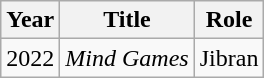<table class="wikitable">
<tr>
<th>Year</th>
<th>Title</th>
<th>Role</th>
</tr>
<tr>
<td>2022</td>
<td><em>Mind Games</em></td>
<td>Jibran</td>
</tr>
</table>
